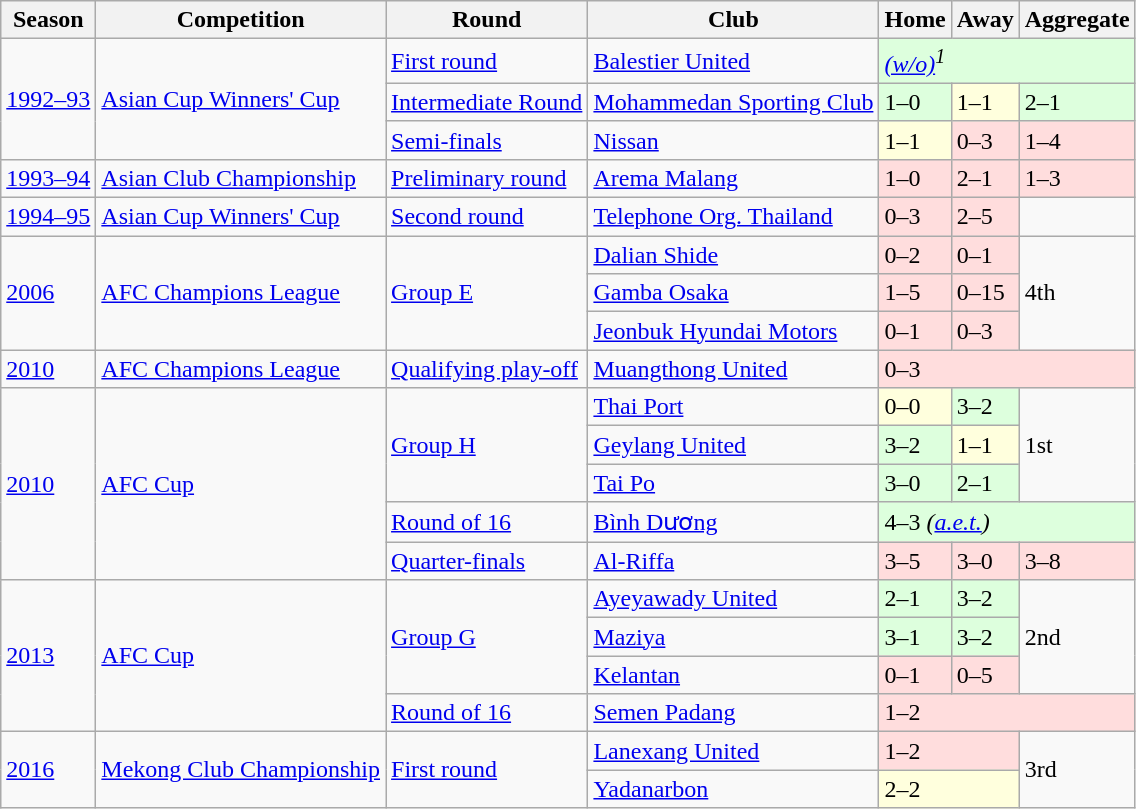<table class="wikitable">
<tr>
<th>Season</th>
<th>Competition</th>
<th>Round</th>
<th>Club</th>
<th>Home</th>
<th>Away</th>
<th>Aggregate</th>
</tr>
<tr>
<td rowspan="3"><a href='#'>1992–93</a></td>
<td rowspan="3"><a href='#'>Asian Cup Winners' Cup</a></td>
<td><a href='#'>First round</a></td>
<td> <a href='#'>Balestier United</a></td>
<td colspan=3; style="background:#dfd;"><em><a href='#'>(w/o)</a><sup>1</sup></em></td>
</tr>
<tr>
<td><a href='#'>Intermediate Round</a></td>
<td> <a href='#'>Mohammedan Sporting Club</a></td>
<td style="background:#dfd;">1–0</td>
<td style="background:#ffd;">1–1</td>
<td style="background:#dfd;">2–1</td>
</tr>
<tr>
<td><a href='#'>Semi-finals</a></td>
<td> <a href='#'>Nissan</a></td>
<td style="background:#ffd;">1–1</td>
<td style="background:#fdd;">0–3</td>
<td style="background:#fdd;">1–4</td>
</tr>
<tr>
<td><a href='#'>1993–94</a></td>
<td><a href='#'>Asian Club Championship</a></td>
<td><a href='#'>Preliminary round</a></td>
<td> <a href='#'>Arema Malang</a></td>
<td style="background:#fdd;">1–0</td>
<td style="background:#fdd;">2–1</td>
<td style="background:#fdd;">1–3</td>
</tr>
<tr>
<td><a href='#'>1994–95</a></td>
<td><a href='#'>Asian Cup Winners' Cup</a></td>
<td><a href='#'>Second round</a></td>
<td> <a href='#'>Telephone Org. Thailand</a></td>
<td style="background:#fdd;">0–3</td>
<td style="background:#fdd;">2–5</td>
<td></td>
</tr>
<tr>
<td rowspan="3"><a href='#'>2006</a></td>
<td rowspan="3"><a href='#'>AFC Champions League</a></td>
<td rowspan="3"><a href='#'>Group E</a></td>
<td> <a href='#'>Dalian Shide</a></td>
<td style="background:#fdd;">0–2</td>
<td style="background:#fdd;">0–1</td>
<td rowspan="3">4th</td>
</tr>
<tr>
<td> <a href='#'>Gamba Osaka</a></td>
<td style="background:#fdd;">1–5</td>
<td style="background:#fdd;">0–15</td>
</tr>
<tr>
<td> <a href='#'>Jeonbuk Hyundai Motors</a></td>
<td style="background:#fdd;">0–1</td>
<td style="background:#fdd;">0–3</td>
</tr>
<tr>
<td><a href='#'>2010</a></td>
<td><a href='#'>AFC Champions League</a></td>
<td><a href='#'>Qualifying play-off</a></td>
<td> <a href='#'>Muangthong United</a></td>
<td colspan=3; style="background:#fdd;">0–3</td>
</tr>
<tr>
<td rowspan="5"><a href='#'>2010</a></td>
<td rowspan="5"><a href='#'>AFC Cup</a></td>
<td rowspan="3"><a href='#'>Group H</a></td>
<td> <a href='#'>Thai Port</a></td>
<td style="background:#ffd;">0–0</td>
<td style="background:#dfd;">3–2</td>
<td rowspan="3">1st</td>
</tr>
<tr>
<td> <a href='#'>Geylang United</a></td>
<td style="background:#dfd;">3–2</td>
<td style="background:#ffd;">1–1</td>
</tr>
<tr>
<td> <a href='#'>Tai Po</a></td>
<td style="background:#dfd;">3–0</td>
<td style="background:#dfd;">2–1</td>
</tr>
<tr>
<td><a href='#'>Round of 16</a></td>
<td> <a href='#'>Bình Dương</a></td>
<td colspan=3; style="background:#dfd;">4–3 <em>(<a href='#'>a.e.t.</a>)</em></td>
</tr>
<tr>
<td><a href='#'>Quarter-finals</a></td>
<td> <a href='#'>Al-Riffa</a></td>
<td style="background:#fdd;">3–5</td>
<td style="background:#fdd;">3–0</td>
<td style="background:#fdd;">3–8</td>
</tr>
<tr>
<td rowspan="4"><a href='#'>2013</a></td>
<td rowspan="4"><a href='#'>AFC Cup</a></td>
<td rowspan="3"><a href='#'>Group G</a></td>
<td> <a href='#'>Ayeyawady United</a></td>
<td style="background:#dfd;">2–1</td>
<td style="background:#dfd;">3–2</td>
<td rowspan="3">2nd</td>
</tr>
<tr>
<td> <a href='#'>Maziya</a></td>
<td style="background:#dfd;">3–1</td>
<td style="background:#dfd;">3–2</td>
</tr>
<tr>
<td> <a href='#'>Kelantan</a></td>
<td style="background:#fdd;">0–1</td>
<td style="background:#fdd;">0–5</td>
</tr>
<tr>
<td><a href='#'>Round of 16</a></td>
<td> <a href='#'>Semen Padang</a></td>
<td colspan=3; style="background:#fdd;">1–2</td>
</tr>
<tr>
<td rowspan="2"><a href='#'>2016</a></td>
<td rowspan="2"><a href='#'>Mekong Club Championship</a></td>
<td rowspan="2"><a href='#'>First round</a></td>
<td> <a href='#'>Lanexang United</a></td>
<td colspan=2; style="background:#fdd;">1–2</td>
<td rowspan="3">3rd</td>
</tr>
<tr>
<td> <a href='#'>Yadanarbon</a></td>
<td colspan=2; style="background:#ffd;">2–2</td>
</tr>
</table>
